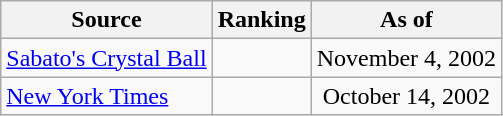<table class="wikitable" style="text-align:center">
<tr>
<th>Source</th>
<th>Ranking</th>
<th>As of</th>
</tr>
<tr>
<td align=left><a href='#'>Sabato's Crystal Ball</a></td>
<td></td>
<td>November 4, 2002</td>
</tr>
<tr>
<td align=left><a href='#'>New York Times</a></td>
<td></td>
<td>October 14, 2002</td>
</tr>
</table>
